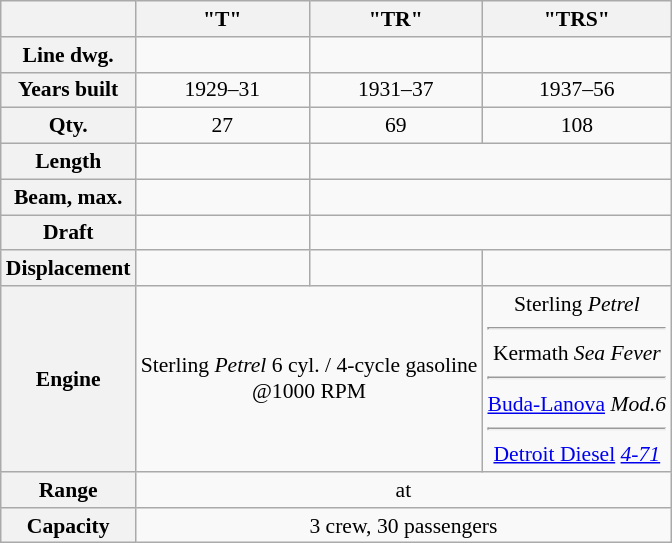<table class="wikitable" style="font-size:90%;text-align:center;">
<tr>
<th></th>
<th>"T"</th>
<th>"TR"</th>
<th>"TRS"</th>
</tr>
<tr>
<th>Line dwg.</th>
<td></td>
<td></td>
<td></td>
</tr>
<tr>
<th>Years built</th>
<td>1929–31</td>
<td>1931–37</td>
<td>1937–56</td>
</tr>
<tr>
<th>Qty.</th>
<td>27</td>
<td>69</td>
<td>108</td>
</tr>
<tr>
<th>Length</th>
<td></td>
<td colspan=2></td>
</tr>
<tr>
<th>Beam, max.</th>
<td></td>
<td colspan=2></td>
</tr>
<tr>
<th>Draft</th>
<td></td>
<td colspan=2></td>
</tr>
<tr>
<th>Displacement</th>
<td></td>
<td></td>
<td></td>
</tr>
<tr>
<th>Engine</th>
<td colspan=2>Sterling <em>Petrel</em> 6 cyl. / 4-cycle gasoline<br> @1000 RPM</td>
<td>Sterling <em>Petrel</em><hr>Kermath <em>Sea Fever</em><hr><a href='#'>Buda-Lanova</a> <em>Mod.6</em><hr><a href='#'>Detroit Diesel</a> <a href='#'><em>4-71</em></a></td>
</tr>
<tr>
<th>Range</th>
<td colspan=3> at </td>
</tr>
<tr>
<th>Capacity</th>
<td colspan=3>3 crew, 30 passengers</td>
</tr>
</table>
